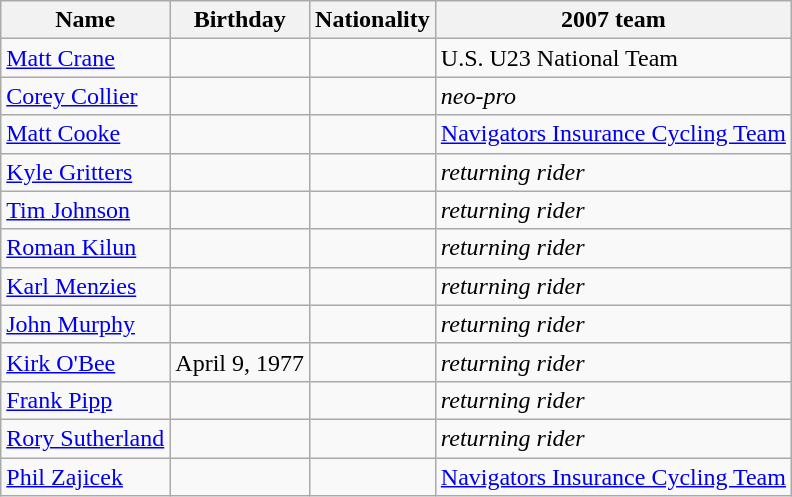<table class="wikitable">
<tr>
<th>Name</th>
<th>Birthday</th>
<th>Nationality</th>
<th>2007 team</th>
</tr>
<tr>
<td><a href='#'>Matt Crane</a></td>
<td></td>
<td></td>
<td>U.S. U23 National Team</td>
</tr>
<tr>
<td><a href='#'>Corey Collier</a></td>
<td></td>
<td></td>
<td><em>neo-pro</em></td>
</tr>
<tr>
<td><a href='#'>Matt Cooke</a></td>
<td></td>
<td></td>
<td><a href='#'>Navigators Insurance Cycling Team</a></td>
</tr>
<tr>
<td><a href='#'>Kyle Gritters</a></td>
<td></td>
<td></td>
<td><em>returning rider</em></td>
</tr>
<tr>
<td><a href='#'>Tim Johnson</a></td>
<td></td>
<td></td>
<td><em>returning rider</em></td>
</tr>
<tr>
<td><a href='#'>Roman Kilun</a></td>
<td></td>
<td></td>
<td><em>returning rider</em></td>
</tr>
<tr>
<td><a href='#'>Karl Menzies</a></td>
<td></td>
<td></td>
<td><em>returning rider</em></td>
</tr>
<tr>
<td><a href='#'>John Murphy</a></td>
<td></td>
<td></td>
<td><em>returning rider</em></td>
</tr>
<tr>
<td><a href='#'>Kirk O'Bee</a></td>
<td>April 9, 1977</td>
<td></td>
<td><em>returning rider</em></td>
</tr>
<tr>
<td><a href='#'>Frank Pipp</a></td>
<td></td>
<td></td>
<td><em>returning rider</em></td>
</tr>
<tr>
<td><a href='#'>Rory Sutherland</a></td>
<td></td>
<td></td>
<td><em>returning rider</em></td>
</tr>
<tr>
<td><a href='#'>Phil Zajicek</a></td>
<td></td>
<td></td>
<td><a href='#'>Navigators Insurance Cycling Team</a></td>
</tr>
</table>
